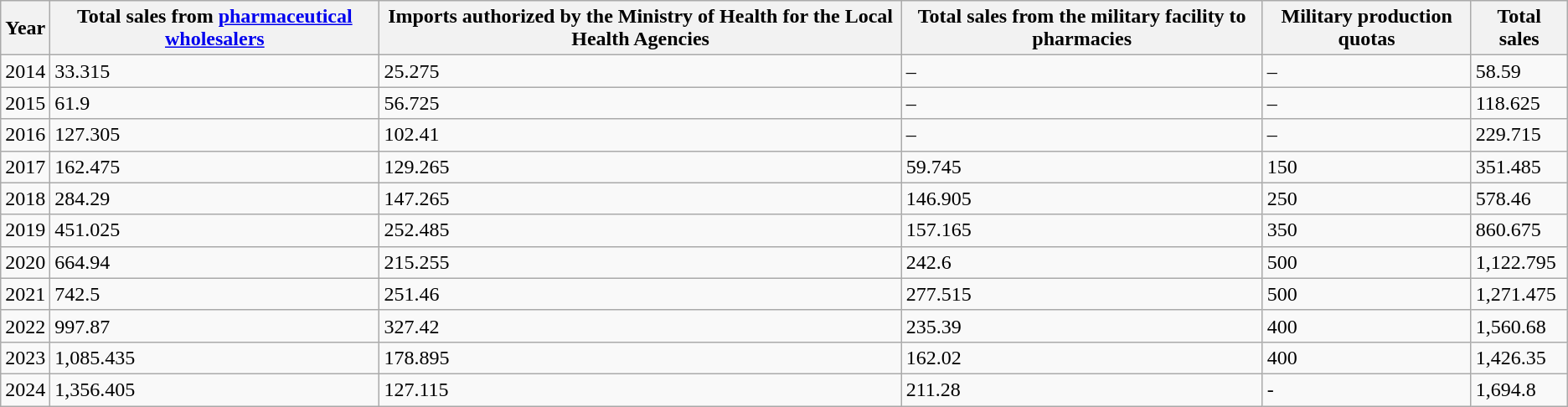<table class="wikitable sortable sticky-header sort-under mw-collapsible mw-collapsed">
<tr>
<th>Year</th>
<th>Total sales from <a href='#'>pharmaceutical</a> <a href='#'>wholesalers</a></th>
<th>Imports authorized by the Ministry of Health for the Local Health Agencies</th>
<th>Total sales from the military facility to pharmacies</th>
<th>Military production quotas</th>
<th>Total sales</th>
</tr>
<tr>
<td>2014</td>
<td>33.315</td>
<td>25.275</td>
<td>–</td>
<td>–</td>
<td>58.59</td>
</tr>
<tr>
<td>2015</td>
<td>61.9</td>
<td>56.725</td>
<td>–</td>
<td>–</td>
<td>118.625</td>
</tr>
<tr>
<td>2016</td>
<td>127.305</td>
<td>102.41</td>
<td>–</td>
<td>–</td>
<td>229.715</td>
</tr>
<tr>
<td>2017</td>
<td>162.475</td>
<td>129.265</td>
<td>59.745</td>
<td>150</td>
<td>351.485</td>
</tr>
<tr>
<td>2018</td>
<td>284.29</td>
<td>147.265</td>
<td>146.905</td>
<td>250</td>
<td>578.46</td>
</tr>
<tr>
<td>2019</td>
<td>451.025</td>
<td>252.485</td>
<td>157.165</td>
<td>350</td>
<td>860.675</td>
</tr>
<tr>
<td>2020</td>
<td>664.94</td>
<td>215.255</td>
<td>242.6</td>
<td>500</td>
<td>1,122.795</td>
</tr>
<tr>
<td>2021</td>
<td>742.5</td>
<td>251.46</td>
<td>277.515</td>
<td>500</td>
<td>1,271.475</td>
</tr>
<tr>
<td>2022</td>
<td>997.87</td>
<td>327.42</td>
<td>235.39</td>
<td>400</td>
<td>1,560.68</td>
</tr>
<tr>
<td>2023</td>
<td>1,085.435</td>
<td>178.895</td>
<td>162.02</td>
<td>400</td>
<td>1,426.35</td>
</tr>
<tr>
<td>2024</td>
<td>1,356.405</td>
<td>127.115</td>
<td>211.28</td>
<td>-</td>
<td>1,694.8</td>
</tr>
</table>
